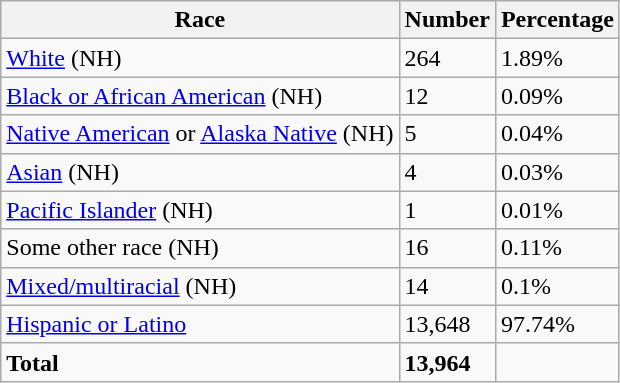<table class="wikitable">
<tr>
<th>Race</th>
<th>Number</th>
<th>Percentage</th>
</tr>
<tr>
<td><a href='#'>White</a> (NH)</td>
<td>264</td>
<td>1.89%</td>
</tr>
<tr>
<td><a href='#'>Black or African American</a> (NH)</td>
<td>12</td>
<td>0.09%</td>
</tr>
<tr>
<td><a href='#'>Native American</a> or <a href='#'>Alaska Native</a> (NH)</td>
<td>5</td>
<td>0.04%</td>
</tr>
<tr>
<td><a href='#'>Asian</a> (NH)</td>
<td>4</td>
<td>0.03%</td>
</tr>
<tr>
<td><a href='#'>Pacific Islander</a> (NH)</td>
<td>1</td>
<td>0.01%</td>
</tr>
<tr>
<td>Some other race (NH)</td>
<td>16</td>
<td>0.11%</td>
</tr>
<tr>
<td><a href='#'>Mixed/multiracial</a> (NH)</td>
<td>14</td>
<td>0.1%</td>
</tr>
<tr>
<td><a href='#'>Hispanic or Latino</a></td>
<td>13,648</td>
<td>97.74%</td>
</tr>
<tr>
<td><strong>Total</strong></td>
<td><strong>13,964</strong></td>
<td></td>
</tr>
</table>
